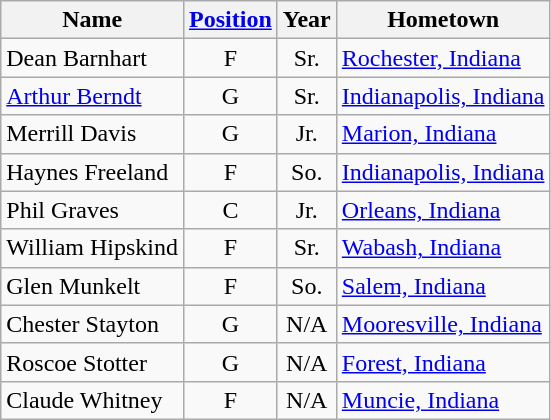<table class="wikitable" style="text-align:center">
<tr>
<th>Name</th>
<th><a href='#'>Position</a></th>
<th>Year</th>
<th>Hometown</th>
</tr>
<tr>
<td style="text-align:left">Dean Barnhart</td>
<td>F</td>
<td>Sr.</td>
<td style="text-align:left"><a href='#'>Rochester, Indiana</a></td>
</tr>
<tr>
<td style="text-align:left"><a href='#'>Arthur Berndt</a></td>
<td>G</td>
<td>Sr.</td>
<td style="text-align:left"><a href='#'>Indianapolis, Indiana</a></td>
</tr>
<tr>
<td style="text-align:left">Merrill Davis</td>
<td>G</td>
<td>Jr.</td>
<td style="text-align:left"><a href='#'>Marion, Indiana</a></td>
</tr>
<tr>
<td style="text-align:left">Haynes Freeland</td>
<td>F</td>
<td>So.</td>
<td style="text-align:left"><a href='#'>Indianapolis, Indiana</a></td>
</tr>
<tr>
<td style="text-align:left">Phil Graves</td>
<td>C</td>
<td>Jr.</td>
<td style="text-align:left"><a href='#'>Orleans, Indiana</a></td>
</tr>
<tr>
<td style="text-align:left">William Hipskind</td>
<td>F</td>
<td>Sr.</td>
<td style="text-align:left"><a href='#'>Wabash, Indiana</a></td>
</tr>
<tr>
<td style="text-align:left">Glen Munkelt</td>
<td>F</td>
<td>So.</td>
<td style="text-align:left"><a href='#'>Salem, Indiana</a></td>
</tr>
<tr>
<td style="text-align:left">Chester Stayton</td>
<td>G</td>
<td>N/A</td>
<td style="text-align:left"><a href='#'>Mooresville, Indiana</a></td>
</tr>
<tr>
<td style="text-align:left">Roscoe Stotter</td>
<td>G</td>
<td>N/A</td>
<td style="text-align:left"><a href='#'>Forest, Indiana</a></td>
</tr>
<tr>
<td style="text-align:left">Claude Whitney</td>
<td>F</td>
<td>N/A</td>
<td style="text-align:left"><a href='#'>Muncie, Indiana</a></td>
</tr>
</table>
